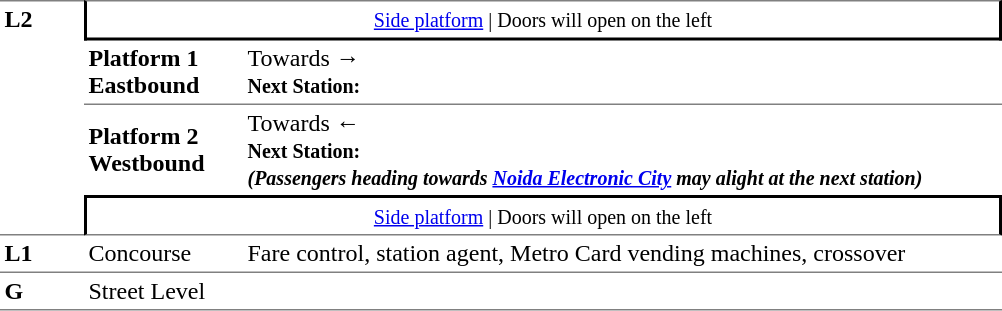<table table border=0 cellspacing=0 cellpadding=3>
<tr>
<td style="border-top:solid 1px grey;border-bottom:solid 1px grey;" width=50 rowspan=4 valign=top><strong>L2</strong></td>
<td style="border-top:solid 1px grey;border-right:solid 2px black;border-left:solid 2px black;border-bottom:solid 2px black;text-align:center;" colspan=2><small><a href='#'>Side platform</a> | Doors will open on the left </small></td>
</tr>
<tr>
<td style="border-bottom:solid 1px grey;" width=100><span><strong>Platform 1</strong><br><strong>Eastbound</strong></span></td>
<td style="border-bottom:solid 1px grey;" width=500>Towards → <br><small><strong>Next Station:</strong> </small></td>
</tr>
<tr>
<td><span><strong>Platform 2</strong><br><strong>Westbound</strong></span></td>
<td><span></span>Towards ← <br><small><strong>Next Station:</strong> </small><br><small><strong><em>(Passengers heading towards <a href='#'>Noida Electronic City</a> may alight at the next station)</em></strong></small></td>
</tr>
<tr>
<td style="border-top:solid 2px black;border-right:solid 2px black;border-left:solid 2px black;border-bottom:solid 1px grey;text-align:center;" colspan=2><small><a href='#'>Side platform</a> | Doors will open on the left </small></td>
</tr>
<tr>
<td valign=top><strong>L1</strong></td>
<td valign=top>Concourse</td>
<td valign=top>Fare control, station agent, Metro Card vending machines, crossover</td>
</tr>
<tr>
<td style="border-bottom:solid 1px grey;border-top:solid 1px grey;" width=50 valign=top><strong>G</strong></td>
<td style="border-top:solid 1px grey;border-bottom:solid 1px grey;" width=100 valign=top>Street Level</td>
<td style="border-top:solid 1px grey;border-bottom:solid 1px grey;" width=500 valign=top></td>
</tr>
</table>
